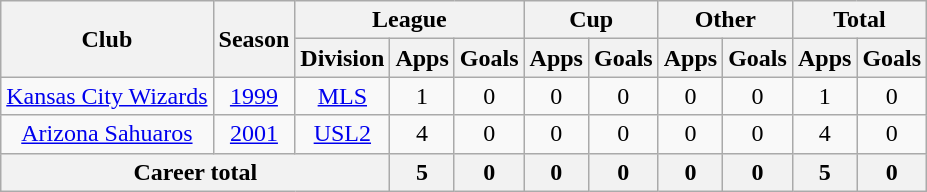<table class="wikitable" style="text-align: center">
<tr>
<th rowspan="2">Club</th>
<th rowspan="2">Season</th>
<th colspan="3">League</th>
<th colspan="2">Cup</th>
<th colspan="2">Other</th>
<th colspan="2">Total</th>
</tr>
<tr>
<th>Division</th>
<th>Apps</th>
<th>Goals</th>
<th>Apps</th>
<th>Goals</th>
<th>Apps</th>
<th>Goals</th>
<th>Apps</th>
<th>Goals</th>
</tr>
<tr>
<td><a href='#'>Kansas City Wizards</a></td>
<td><a href='#'>1999</a></td>
<td><a href='#'>MLS</a></td>
<td>1</td>
<td>0</td>
<td>0</td>
<td>0</td>
<td>0</td>
<td>0</td>
<td>1</td>
<td>0</td>
</tr>
<tr>
<td><a href='#'>Arizona Sahuaros</a></td>
<td><a href='#'>2001</a></td>
<td><a href='#'>USL2</a></td>
<td>4</td>
<td>0</td>
<td>0</td>
<td>0</td>
<td>0</td>
<td>0</td>
<td>4</td>
<td>0</td>
</tr>
<tr>
<th colspan="3"><strong>Career total</strong></th>
<th>5</th>
<th>0</th>
<th>0</th>
<th>0</th>
<th>0</th>
<th>0</th>
<th>5</th>
<th>0</th>
</tr>
</table>
